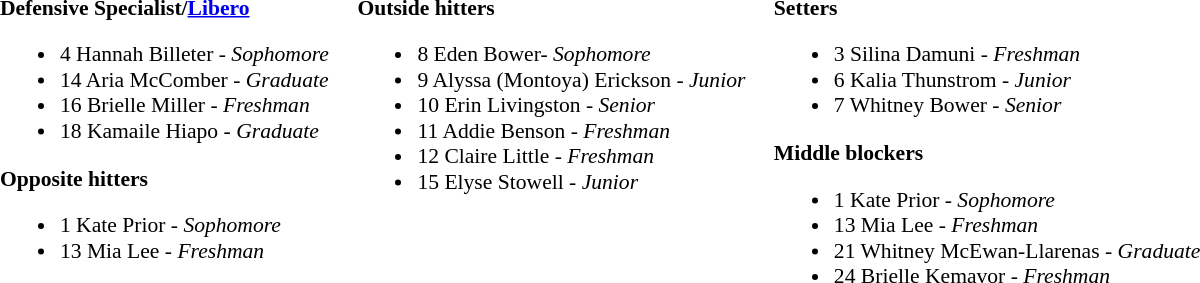<table class="toccolours" style="border-collapse:collapse; font-size:90%;">
<tr>
<td colspan="7" style=></td>
</tr>
<tr>
</tr>
<tr>
<td width="03"> </td>
<td valign="top"><br><strong>Defensive Specialist/<a href='#'>Libero</a></strong><ul><li>4 Hannah Billeter - <em>Sophomore</em></li><li>14 Aria McComber - <em>Graduate</em></li><li>16 Brielle Miller - <em>Freshman</em></li><li>18 Kamaile Hiapo - <em>Graduate</em></li></ul><strong>Opposite hitters</strong><ul><li>1 Kate Prior - <em>Sophomore</em></li><li>13 Mia Lee - <em>Freshman</em></li></ul></td>
<td width="15"> </td>
<td valign="top"><br><strong>Outside hitters</strong><ul><li>8 Eden Bower- <em>Sophomore</em></li><li>9 Alyssa (Montoya) Erickson - <em>Junior</em></li><li>10 Erin Livingston - <em>Senior</em></li><li>11 Addie Benson - <em>Freshman</em></li><li>12 Claire Little - <em>Freshman</em></li><li>15 Elyse Stowell - <em>Junior</em></li></ul></td>
<td width="15"> </td>
<td valign="top"><br><strong>Setters</strong><ul><li>3 Silina Damuni - <em>Freshman</em></li><li>6 Kalia Thunstrom - <em>Junior</em></li><li>7 Whitney Bower - <em>Senior</em></li></ul><strong>Middle blockers</strong><ul><li>1 Kate Prior - <em>Sophomore</em></li><li>13 Mia Lee - <em>Freshman</em></li><li>21 Whitney McEwan-Llarenas - <em>Graduate</em></li><li>24 Brielle Kemavor - <em>Freshman</em></li></ul></td>
<td width="20"> </td>
</tr>
</table>
